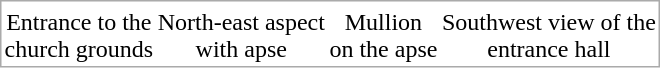<table cellspacing="1" cellpadding="1" style="border: 1px solid #aaaaaa;" class="centered">
<tr>
<td></td>
<td></td>
<td></td>
<td></td>
</tr>
<tr class=>
<td align="center">Entrance to the<br>church grounds</td>
<td align="center">North-east aspect<br>with apse</td>
<td align="center">Mullion<br>on the apse</td>
<td align="center">Southwest view of the<br>entrance hall</td>
</tr>
</table>
